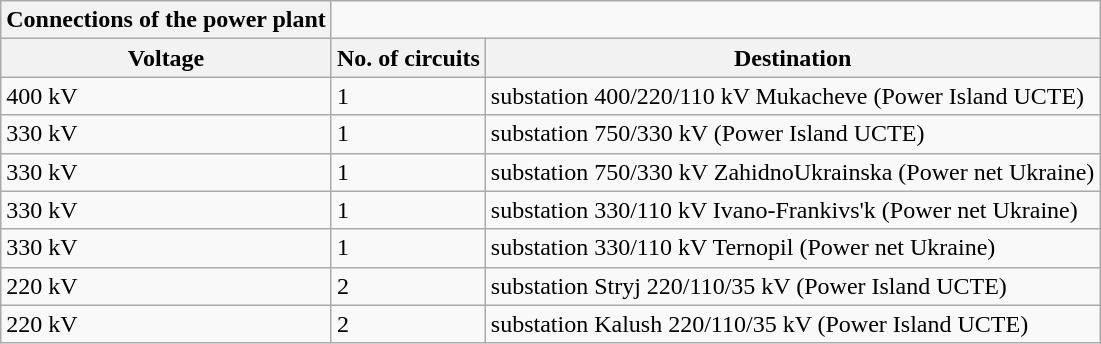<table class="wikitable">
<tr>
<th>Connections of the power plant</th>
</tr>
<tr>
<th>Voltage</th>
<th>No. of circuits</th>
<th>Destination</th>
</tr>
<tr>
<td>400 kV</td>
<td>1</td>
<td>substation 400/220/110 kV Mukacheve (Power Island UCTE)</td>
</tr>
<tr>
<td>330 kV</td>
<td>1</td>
<td>substation 750/330 kV (Power Island UCTE)</td>
</tr>
<tr>
<td>330 kV</td>
<td>1</td>
<td>substation 750/330 kV ZahidnoUkrainska (Power net Ukraine)</td>
</tr>
<tr>
<td>330 kV</td>
<td>1</td>
<td>substation 330/110 kV Ivano-Frankivs'k (Power net Ukraine)</td>
</tr>
<tr>
<td>330 kV</td>
<td>1</td>
<td>substation 330/110 kV Ternopil (Power net Ukraine)</td>
</tr>
<tr>
<td>220 kV</td>
<td>2</td>
<td>substation Stryj 220/110/35 kV (Power Island UCTE)</td>
</tr>
<tr>
<td>220 kV</td>
<td>2</td>
<td>substation Kalush 220/110/35 kV (Power Island UCTE)</td>
</tr>
</table>
